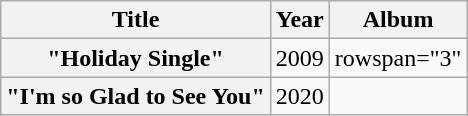<table class="wikitable plainrowheaders" style="text-align:center;">
<tr>
<th scope="col">Title</th>
<th scope="col">Year</th>
<th scope="col">Album</th>
</tr>
<tr>
<th scope="row">"Holiday Single"</th>
<td>2009</td>
<td>rowspan="3" </td>
</tr>
<tr>
<th scope="row">"I'm so Glad to See You"</th>
<td>2020</td>
</tr>
</table>
